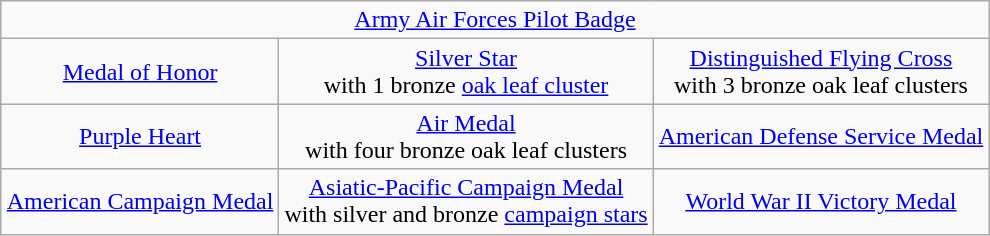<table class="wikitable" style="margin:1em auto; text-align:center;">
<tr>
<td colspan="3"><a href='#'>Army Air Forces Pilot Badge</a></td>
</tr>
<tr>
<td><a href='#'>Medal of Honor</a></td>
<td><a href='#'>Silver Star</a><br>with 1 bronze <a href='#'>oak leaf cluster</a></td>
<td><a href='#'>Distinguished Flying Cross</a><br>with 3 bronze oak leaf clusters</td>
</tr>
<tr>
<td><a href='#'>Purple Heart</a></td>
<td><a href='#'>Air Medal</a><br>with four bronze oak leaf clusters</td>
<td><a href='#'>American Defense Service Medal</a></td>
</tr>
<tr>
<td><a href='#'>American Campaign Medal</a></td>
<td><a href='#'>Asiatic-Pacific Campaign Medal</a><br>with silver and bronze <a href='#'>campaign stars</a></td>
<td><a href='#'>World War II Victory Medal</a></td>
</tr>
</table>
